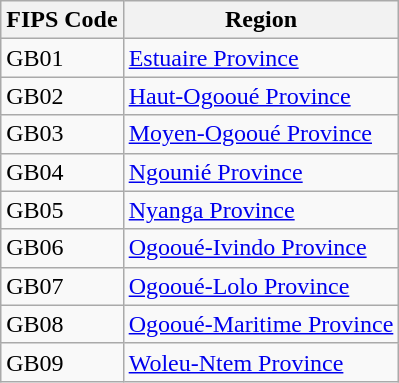<table class="wikitable">
<tr>
<th>FIPS Code</th>
<th>Region</th>
</tr>
<tr>
<td>GB01</td>
<td><a href='#'>Estuaire Province</a></td>
</tr>
<tr>
<td>GB02</td>
<td><a href='#'>Haut-Ogooué Province</a></td>
</tr>
<tr>
<td>GB03</td>
<td><a href='#'>Moyen-Ogooué Province</a></td>
</tr>
<tr>
<td>GB04</td>
<td><a href='#'>Ngounié Province</a></td>
</tr>
<tr>
<td>GB05</td>
<td><a href='#'>Nyanga Province</a></td>
</tr>
<tr>
<td>GB06</td>
<td><a href='#'>Ogooué-Ivindo Province</a></td>
</tr>
<tr>
<td>GB07</td>
<td><a href='#'>Ogooué-Lolo Province</a></td>
</tr>
<tr>
<td>GB08</td>
<td><a href='#'>Ogooué-Maritime Province</a></td>
</tr>
<tr>
<td>GB09</td>
<td><a href='#'>Woleu-Ntem Province</a></td>
</tr>
</table>
